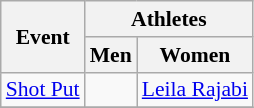<table class=wikitable style="font-size:90%">
<tr>
<th rowspan=2>Event</th>
<th colspan=2>Athletes</th>
</tr>
<tr>
<th>Men</th>
<th>Women</th>
</tr>
<tr>
<td><a href='#'>Shot Put</a></td>
<td></td>
<td><a href='#'>Leila Rajabi</a></td>
</tr>
<tr>
</tr>
</table>
